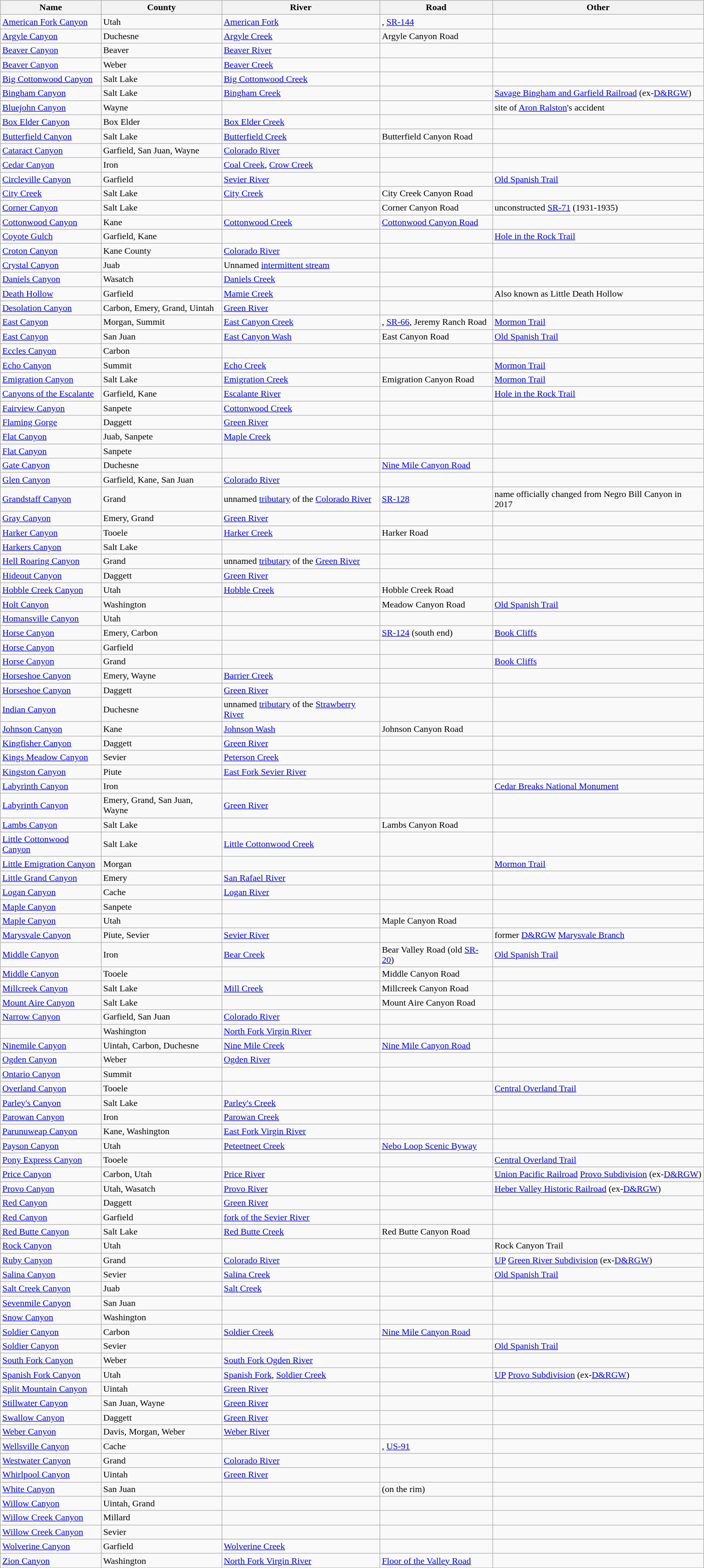<table class="wikitable sortable">
<tr>
<th>Name</th>
<th>County</th>
<th>River</th>
<th>Road</th>
<th>Other</th>
</tr>
<tr>
<td><a href='#'>American Fork Canyon</a></td>
<td>Utah</td>
<td><a href='#'>American Fork</a></td>
<td>, <a href='#'>SR-144</a></td>
<td></td>
</tr>
<tr>
<td><a href='#'>Argyle Canyon</a></td>
<td>Duchesne</td>
<td><a href='#'>Argyle Creek</a></td>
<td>Argyle Canyon Road</td>
<td></td>
</tr>
<tr>
<td><a href='#'>Beaver Canyon</a></td>
<td>Beaver</td>
<td><a href='#'>Beaver River</a></td>
<td></td>
<td></td>
</tr>
<tr>
<td><a href='#'>Beaver Canyon</a></td>
<td>Weber</td>
<td><a href='#'>Beaver Creek</a></td>
<td></td>
<td></td>
</tr>
<tr>
<td><a href='#'>Big Cottonwood Canyon</a></td>
<td>Salt Lake</td>
<td><a href='#'>Big Cottonwood Creek</a></td>
<td></td>
<td></td>
</tr>
<tr>
<td><a href='#'>Bingham Canyon</a></td>
<td>Salt Lake</td>
<td><a href='#'>Bingham Creek</a></td>
<td></td>
<td><a href='#'>Savage Bingham and Garfield Railroad</a> (ex-<a href='#'>D&RGW</a>)</td>
</tr>
<tr>
<td><a href='#'>Bluejohn Canyon</a></td>
<td>Wayne</td>
<td></td>
<td></td>
<td>site of <a href='#'>Aron Ralston</a>'s accident</td>
</tr>
<tr>
<td><a href='#'>Box Elder Canyon</a></td>
<td>Box Elder</td>
<td><a href='#'>Box Elder Creek</a></td>
<td></td>
<td></td>
</tr>
<tr>
<td><a href='#'>Butterfield Canyon</a></td>
<td>Salt Lake</td>
<td><a href='#'>Butterfield Creek</a></td>
<td>Butterfield Canyon Road</td>
<td></td>
</tr>
<tr>
<td><a href='#'>Cataract Canyon</a></td>
<td>Garfield, San Juan, Wayne</td>
<td><a href='#'>Colorado River</a></td>
<td></td>
<td></td>
</tr>
<tr>
<td><a href='#'>Cedar Canyon</a></td>
<td>Iron</td>
<td><a href='#'>Coal Creek</a>, <a href='#'>Crow Creek</a></td>
<td></td>
<td></td>
</tr>
<tr>
<td><a href='#'>Circleville Canyon</a></td>
<td>Garfield</td>
<td><a href='#'>Sevier River</a></td>
<td></td>
<td><a href='#'>Old Spanish Trail</a></td>
</tr>
<tr>
<td><a href='#'>City Creek</a></td>
<td>Salt Lake</td>
<td><a href='#'>City Creek</a></td>
<td>City Creek Canyon Road</td>
<td></td>
</tr>
<tr>
<td><a href='#'>Corner Canyon</a></td>
<td>Salt Lake</td>
<td></td>
<td>Corner Canyon Road</td>
<td>unconstructed <a href='#'>SR-71</a> (1931-1935)</td>
</tr>
<tr>
<td><a href='#'>Cottonwood Canyon</a></td>
<td>Kane</td>
<td><a href='#'>Cottonwood Creek</a></td>
<td><a href='#'>Cottonwood Canyon Road</a></td>
<td></td>
</tr>
<tr>
<td><a href='#'>Coyote Gulch</a></td>
<td>Garfield, Kane</td>
<td></td>
<td></td>
<td><a href='#'>Hole in the Rock Trail</a></td>
</tr>
<tr>
<td><a href='#'>Croton Canyon</a></td>
<td>Kane County</td>
<td><a href='#'>Colorado River</a></td>
<td></td>
<td></td>
</tr>
<tr>
<td><a href='#'>Crystal Canyon</a></td>
<td>Juab</td>
<td>Unnamed <a href='#'>intermittent stream</a></td>
<td></td>
<td></td>
</tr>
<tr>
<td><a href='#'>Daniels Canyon</a></td>
<td>Wasatch</td>
<td><a href='#'>Daniels Creek</a></td>
<td></td>
<td></td>
</tr>
<tr>
<td><a href='#'>Death Hollow</a></td>
<td>Garfield</td>
<td><a href='#'>Mamie Creek</a></td>
<td></td>
<td>Also known as Little Death Hollow</td>
</tr>
<tr>
<td><a href='#'>Desolation Canyon</a></td>
<td>Carbon, Emery, Grand, Uintah</td>
<td><a href='#'>Green River</a></td>
<td></td>
<td></td>
</tr>
<tr>
<td><a href='#'>East Canyon</a></td>
<td>Morgan, Summit</td>
<td><a href='#'>East Canyon Creek</a></td>
<td>, <a href='#'>SR-66</a>, Jeremy Ranch Road</td>
<td><a href='#'>Mormon Trail</a></td>
</tr>
<tr>
<td><a href='#'>East Canyon</a></td>
<td>San Juan</td>
<td><a href='#'>East Canyon Wash</a></td>
<td>East Canyon Road</td>
<td><a href='#'>Old Spanish Trail</a></td>
</tr>
<tr>
<td><a href='#'>Eccles Canyon</a></td>
<td>Carbon</td>
<td></td>
<td></td>
<td></td>
</tr>
<tr>
<td><a href='#'>Echo Canyon</a></td>
<td>Summit</td>
<td><a href='#'>Echo Creek</a></td>
<td></td>
<td><a href='#'>Mormon Trail</a></td>
</tr>
<tr>
<td><a href='#'>Emigration Canyon</a></td>
<td>Salt Lake</td>
<td><a href='#'>Emigration Creek</a></td>
<td>Emigration Canyon Road</td>
<td><a href='#'>Mormon Trail</a></td>
</tr>
<tr>
<td><a href='#'>Canyons of the Escalante</a></td>
<td>Garfield, Kane</td>
<td><a href='#'>Escalante River</a></td>
<td></td>
<td><a href='#'>Hole in the Rock Trail</a></td>
</tr>
<tr>
<td><a href='#'>Fairview Canyon</a></td>
<td>Sanpete</td>
<td><a href='#'>Cottonwood Creek</a></td>
<td></td>
<td></td>
</tr>
<tr>
<td><a href='#'>Flaming Gorge</a></td>
<td>Daggett</td>
<td><a href='#'>Green River</a></td>
<td></td>
<td></td>
</tr>
<tr>
<td><a href='#'>Flat Canyon</a></td>
<td>Juab, Sanpete</td>
<td><a href='#'>Maple Creek</a></td>
<td></td>
<td></td>
</tr>
<tr>
<td><a href='#'>Flat Canyon</a></td>
<td>Sanpete</td>
<td></td>
<td></td>
<td></td>
</tr>
<tr>
<td><a href='#'>Gate Canyon</a></td>
<td>Duchesne</td>
<td></td>
<td><a href='#'>Nine Mile Canyon Road</a></td>
<td></td>
</tr>
<tr>
<td><a href='#'>Glen Canyon</a></td>
<td>Garfield, Kane, San Juan</td>
<td><a href='#'>Colorado River</a></td>
<td></td>
<td></td>
</tr>
<tr>
<td><a href='#'>Grandstaff Canyon</a></td>
<td>Grand</td>
<td>unnamed <a href='#'>tributary</a> of the <a href='#'>Colorado River</a></td>
<td><a href='#'>SR-128</a></td>
<td>name officially changed from Negro Bill Canyon in 2017</td>
</tr>
<tr>
<td><a href='#'>Gray Canyon</a></td>
<td>Emery, Grand</td>
<td><a href='#'>Green River</a></td>
<td></td>
<td></td>
</tr>
<tr>
<td><a href='#'>Harker Canyon</a></td>
<td>Tooele</td>
<td><a href='#'>Harker Creek</a></td>
<td>Harker Road</td>
<td></td>
</tr>
<tr>
<td><a href='#'>Harkers Canyon</a></td>
<td>Salt Lake</td>
<td></td>
<td></td>
<td></td>
</tr>
<tr>
<td><a href='#'>Hell Roaring Canyon</a></td>
<td>Grand</td>
<td>unnamed <a href='#'>tributary</a> of the <a href='#'>Green River</a></td>
<td></td>
<td></td>
</tr>
<tr>
<td><a href='#'>Hideout Canyon</a></td>
<td>Daggett</td>
<td><a href='#'>Green River</a></td>
<td></td>
<td></td>
</tr>
<tr>
<td><a href='#'>Hobble Creek Canyon</a></td>
<td>Utah</td>
<td><a href='#'>Hobble Creek</a></td>
<td>Hobble Creek Road</td>
<td></td>
</tr>
<tr>
<td><a href='#'>Holt Canyon</a></td>
<td>Washington</td>
<td></td>
<td>Meadow Canyon Road</td>
<td><a href='#'>Old Spanish Trail</a></td>
</tr>
<tr>
<td><a href='#'>Homansville Canyon</a></td>
<td>Utah</td>
<td></td>
<td></td>
<td></td>
</tr>
<tr>
<td><a href='#'>Horse Canyon</a></td>
<td>Emery, Carbon</td>
<td></td>
<td><a href='#'>SR-124</a> (south end)</td>
<td><a href='#'>Book Cliffs</a></td>
</tr>
<tr>
<td><a href='#'>Horse Canyon</a></td>
<td>Garfield</td>
<td></td>
<td></td>
<td></td>
</tr>
<tr>
<td><a href='#'>Horse Canyon</a></td>
<td>Grand</td>
<td></td>
<td></td>
<td><a href='#'>Book Cliffs</a></td>
</tr>
<tr>
<td><a href='#'>Horseshoe Canyon</a></td>
<td>Emery, Wayne</td>
<td><a href='#'>Barrier Creek</a></td>
<td></td>
<td></td>
</tr>
<tr>
<td><a href='#'>Horseshoe Canyon</a></td>
<td>Daggett</td>
<td><a href='#'>Green River</a></td>
<td></td>
<td></td>
</tr>
<tr>
<td><a href='#'>Indian Canyon</a></td>
<td>Duchesne</td>
<td>unnamed <a href='#'>tributary</a> of the <a href='#'>Strawberry River</a></td>
<td></td>
<td></td>
</tr>
<tr>
<td><a href='#'>Johnson Canyon</a></td>
<td>Kane</td>
<td><a href='#'>Johnson Wash</a></td>
<td>Johnson Canyon Road</td>
<td></td>
</tr>
<tr>
<td><a href='#'>Kingfisher Canyon</a></td>
<td>Daggett</td>
<td><a href='#'>Green River</a></td>
<td></td>
<td></td>
</tr>
<tr>
<td><a href='#'>Kings Meadow Canyon</a></td>
<td>Sevier</td>
<td><a href='#'>Peterson Creek</a></td>
<td></td>
<td></td>
</tr>
<tr>
<td><a href='#'>Kingston Canyon</a></td>
<td>Piute</td>
<td><a href='#'>East Fork Sevier River</a></td>
<td></td>
<td></td>
</tr>
<tr>
<td><a href='#'>Labyrinth Canyon</a></td>
<td>Iron</td>
<td></td>
<td></td>
<td><a href='#'>Cedar Breaks National Monument</a></td>
</tr>
<tr>
<td><a href='#'>Labyrinth Canyon</a></td>
<td>Emery, Grand, San Juan, Wayne</td>
<td><a href='#'>Green River</a></td>
<td></td>
<td></td>
</tr>
<tr>
<td><a href='#'>Lambs Canyon</a></td>
<td>Salt Lake</td>
<td></td>
<td>Lambs Canyon Road</td>
<td></td>
</tr>
<tr>
<td><a href='#'>Little Cottonwood Canyon</a></td>
<td>Salt Lake</td>
<td><a href='#'>Little Cottonwood Creek</a></td>
<td></td>
<td></td>
</tr>
<tr>
<td><a href='#'>Little Emigration Canyon</a></td>
<td>Morgan</td>
<td></td>
<td></td>
<td><a href='#'>Mormon Trail</a></td>
</tr>
<tr>
<td><a href='#'>Little Grand Canyon</a></td>
<td>Emery</td>
<td><a href='#'>San Rafael River</a></td>
<td></td>
<td></td>
</tr>
<tr>
<td><a href='#'>Logan Canyon</a></td>
<td>Cache</td>
<td><a href='#'>Logan River</a></td>
<td></td>
<td></td>
</tr>
<tr>
<td><a href='#'>Maple Canyon</a></td>
<td>Sanpete</td>
<td></td>
<td></td>
<td></td>
</tr>
<tr>
<td><a href='#'>Maple Canyon</a></td>
<td>Utah</td>
<td></td>
<td>Maple Canyon Road</td>
<td></td>
</tr>
<tr>
<td><a href='#'>Marysvale Canyon</a></td>
<td>Piute, Sevier</td>
<td><a href='#'>Sevier River</a></td>
<td></td>
<td>former <a href='#'>D&RGW</a> <a href='#'>Marysvale Branch</a></td>
</tr>
<tr>
<td><a href='#'>Middle Canyon</a></td>
<td>Iron</td>
<td><a href='#'>Bear Creek</a></td>
<td>Bear Valley Road (old <a href='#'>SR-20</a>)</td>
<td><a href='#'>Old Spanish Trail</a></td>
</tr>
<tr>
<td><a href='#'>Middle Canyon</a></td>
<td>Tooele</td>
<td></td>
<td>Middle Canyon Road</td>
<td></td>
</tr>
<tr>
<td><a href='#'>Millcreek Canyon</a></td>
<td>Salt Lake</td>
<td><a href='#'>Mill Creek</a></td>
<td>Millcreek Canyon Road</td>
<td></td>
</tr>
<tr>
<td><a href='#'>Mount Aire Canyon</a></td>
<td>Salt Lake</td>
<td></td>
<td>Mount Aire Canyon Road</td>
<td></td>
</tr>
<tr>
<td><a href='#'>Narrow Canyon</a></td>
<td>Garfield, San Juan</td>
<td><a href='#'>Colorado River</a></td>
<td></td>
<td></td>
</tr>
<tr>
<td></td>
<td>Washington</td>
<td><a href='#'>North Fork Virgin River</a></td>
<td></td>
<td></td>
</tr>
<tr>
<td><a href='#'>Ninemile Canyon</a></td>
<td>Uintah, Carbon, Duchesne</td>
<td><a href='#'>Nine Mile Creek</a></td>
<td><a href='#'>Nine Mile Canyon Road</a></td>
<td></td>
</tr>
<tr>
<td><a href='#'>Ogden Canyon</a></td>
<td>Weber</td>
<td><a href='#'>Ogden River</a></td>
<td></td>
<td></td>
</tr>
<tr>
<td><a href='#'>Ontario Canyon</a></td>
<td>Summit</td>
<td></td>
<td></td>
<td></td>
</tr>
<tr>
<td><a href='#'>Overland Canyon</a></td>
<td>Tooele</td>
<td></td>
<td></td>
<td><a href='#'>Central Overland Trail</a></td>
</tr>
<tr>
<td><a href='#'>Parley's Canyon</a></td>
<td>Salt Lake</td>
<td><a href='#'>Parley's Creek</a></td>
<td></td>
<td></td>
</tr>
<tr>
<td><a href='#'>Parowan Canyon</a></td>
<td>Iron</td>
<td><a href='#'>Parowan Creek</a></td>
<td></td>
<td></td>
</tr>
<tr>
<td><a href='#'>Parunuweap Canyon</a></td>
<td>Kane, Washington</td>
<td><a href='#'>East Fork Virgin River</a></td>
<td></td>
<td></td>
</tr>
<tr>
<td><a href='#'>Payson Canyon</a></td>
<td>Utah</td>
<td><a href='#'>Peteetneet Creek</a></td>
<td><a href='#'>Nebo Loop Scenic Byway</a></td>
<td></td>
</tr>
<tr>
<td><a href='#'>Pony Express Canyon</a></td>
<td>Tooele</td>
<td></td>
<td></td>
<td><a href='#'>Central Overland Trail</a></td>
</tr>
<tr>
<td><a href='#'>Price Canyon</a></td>
<td>Carbon, Utah</td>
<td><a href='#'>Price River</a></td>
<td></td>
<td><a href='#'>Union Pacific Railroad</a> <a href='#'>Provo Subdivision</a> (ex-<a href='#'>D&RGW</a>)</td>
</tr>
<tr>
<td><a href='#'>Provo Canyon</a></td>
<td>Utah, Wasatch</td>
<td><a href='#'>Provo River</a></td>
<td></td>
<td><a href='#'>Heber Valley Historic Railroad</a> (ex-<a href='#'>D&RGW</a>)</td>
</tr>
<tr>
<td><a href='#'>Red Canyon</a></td>
<td>Daggett</td>
<td><a href='#'>Green River</a></td>
<td></td>
<td></td>
</tr>
<tr>
<td><a href='#'>Red Canyon</a></td>
<td>Garfield</td>
<td><a href='#'>fork of the Sevier River</a></td>
<td></td>
<td></td>
</tr>
<tr>
<td><a href='#'>Red Butte Canyon</a></td>
<td>Salt Lake</td>
<td><a href='#'>Red Butte Creek</a></td>
<td>Red Butte Canyon Road</td>
<td></td>
</tr>
<tr>
<td><a href='#'>Rock Canyon</a></td>
<td>Utah</td>
<td></td>
<td></td>
<td>Rock Canyon Trail</td>
</tr>
<tr>
<td><a href='#'>Ruby Canyon</a></td>
<td>Grand</td>
<td><a href='#'>Colorado River</a></td>
<td></td>
<td><a href='#'>UP</a> <a href='#'>Green River Subdivision</a> (ex-<a href='#'>D&RGW</a>)</td>
</tr>
<tr>
<td><a href='#'>Salina Canyon</a></td>
<td>Sevier</td>
<td><a href='#'>Salina Creek</a></td>
<td></td>
<td><a href='#'>Old Spanish Trail</a></td>
</tr>
<tr>
<td><a href='#'>Salt Creek Canyon</a></td>
<td>Juab</td>
<td><a href='#'>Salt Creek</a></td>
<td></td>
<td></td>
</tr>
<tr>
<td><a href='#'>Sevenmile Canyon</a></td>
<td>San Juan</td>
<td></td>
<td></td>
<td></td>
</tr>
<tr>
<td><a href='#'>Snow Canyon</a></td>
<td>Washington</td>
<td></td>
<td></td>
<td></td>
</tr>
<tr>
<td><a href='#'>Soldier Canyon</a></td>
<td>Carbon</td>
<td><a href='#'>Soldier Creek</a></td>
<td><a href='#'>Nine Mile Canyon Road</a></td>
<td></td>
</tr>
<tr>
<td><a href='#'>Soldier Canyon</a></td>
<td>Sevier</td>
<td></td>
<td></td>
<td><a href='#'>Old Spanish Trail</a></td>
</tr>
<tr>
<td><a href='#'>South Fork Canyon</a></td>
<td>Weber</td>
<td><a href='#'>South Fork Ogden River</a></td>
<td></td>
<td></td>
</tr>
<tr>
<td><a href='#'>Spanish Fork Canyon</a></td>
<td>Utah</td>
<td><a href='#'>Spanish Fork</a>, <a href='#'>Soldier Creek</a></td>
<td></td>
<td><a href='#'>UP</a> <a href='#'>Provo Subdivision</a> (ex-<a href='#'>D&RGW</a>)</td>
</tr>
<tr>
<td><a href='#'>Split Mountain Canyon</a></td>
<td>Uintah</td>
<td><a href='#'>Green River</a></td>
<td></td>
<td></td>
</tr>
<tr>
<td><a href='#'>Stillwater Canyon</a></td>
<td>San Juan, Wayne</td>
<td><a href='#'>Green River</a></td>
<td></td>
<td></td>
</tr>
<tr>
<td><a href='#'>Swallow Canyon</a></td>
<td>Daggett</td>
<td><a href='#'>Green River</a></td>
<td></td>
<td></td>
</tr>
<tr>
<td><a href='#'>Weber Canyon</a></td>
<td>Davis, Morgan, Weber</td>
<td><a href='#'>Weber River</a></td>
<td></td>
<td></td>
</tr>
<tr>
<td><a href='#'>Wellsville Canyon</a></td>
<td>Cache</td>
<td></td>
<td>, <a href='#'>US-91</a></td>
<td></td>
</tr>
<tr>
<td><a href='#'>Westwater Canyon</a></td>
<td>Grand</td>
<td><a href='#'>Colorado River</a></td>
<td></td>
<td></td>
</tr>
<tr>
<td><a href='#'>Whirlpool Canyon</a></td>
<td>Uintah</td>
<td><a href='#'>Green River</a></td>
<td></td>
<td></td>
</tr>
<tr>
<td><a href='#'>White Canyon</a></td>
<td>San Juan</td>
<td></td>
<td> (on the rim)</td>
<td></td>
</tr>
<tr>
<td><a href='#'>Willow Canyon</a></td>
<td>Uintah, Grand</td>
<td></td>
<td></td>
<td></td>
</tr>
<tr>
<td><a href='#'>Willow Creek Canyon</a></td>
<td>Millard</td>
<td></td>
<td></td>
<td></td>
</tr>
<tr>
<td><a href='#'>Willow Creek Canyon</a></td>
<td>Sevier</td>
<td></td>
<td></td>
<td></td>
</tr>
<tr>
<td><a href='#'>Wolverine Canyon</a></td>
<td>Garfield</td>
<td><a href='#'>Wolverine Creek</a></td>
<td></td>
<td></td>
</tr>
<tr>
<td><a href='#'>Zion Canyon</a></td>
<td>Washington</td>
<td><a href='#'>North Fork Virgin River</a></td>
<td><a href='#'>Floor of the Valley Road</a></td>
<td></td>
</tr>
</table>
